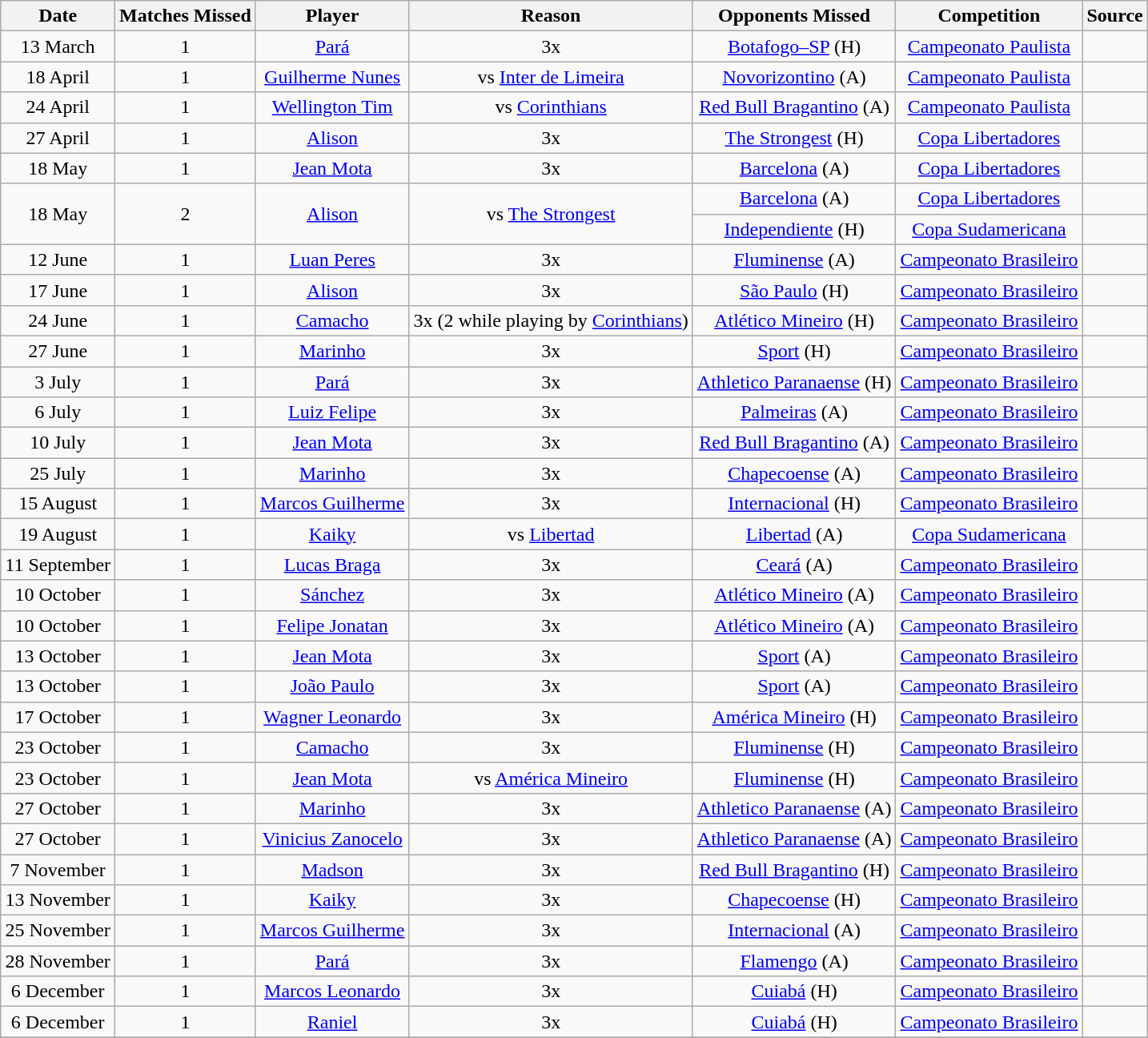<table class="wikitable" style="text-align: center">
<tr>
<th>Date</th>
<th>Matches Missed</th>
<th>Player</th>
<th>Reason</th>
<th>Opponents Missed</th>
<th>Competition</th>
<th>Source</th>
</tr>
<tr>
<td>13 March</td>
<td>1</td>
<td><a href='#'>Pará</a></td>
<td>3x </td>
<td><a href='#'>Botafogo–SP</a> (H)</td>
<td><a href='#'>Campeonato Paulista</a></td>
<td></td>
</tr>
<tr>
<td>18 April</td>
<td>1</td>
<td><a href='#'>Guilherme Nunes</a></td>
<td> vs <a href='#'>Inter de Limeira</a></td>
<td><a href='#'>Novorizontino</a> (A)</td>
<td><a href='#'>Campeonato Paulista</a></td>
<td></td>
</tr>
<tr>
<td>24 April</td>
<td>1</td>
<td><a href='#'>Wellington Tim</a></td>
<td> vs <a href='#'>Corinthians</a></td>
<td><a href='#'>Red Bull Bragantino</a> (A)</td>
<td><a href='#'>Campeonato Paulista</a></td>
<td></td>
</tr>
<tr>
<td>27 April</td>
<td>1</td>
<td><a href='#'>Alison</a></td>
<td>3x </td>
<td><a href='#'>The Strongest</a> (H)</td>
<td><a href='#'>Copa Libertadores</a></td>
<td></td>
</tr>
<tr>
<td>18 May</td>
<td>1</td>
<td><a href='#'>Jean Mota</a></td>
<td>3x </td>
<td><a href='#'>Barcelona</a> (A)</td>
<td><a href='#'>Copa Libertadores</a></td>
<td></td>
</tr>
<tr>
<td rowspan=2>18 May</td>
<td rowspan=2>2</td>
<td rowspan=2><a href='#'>Alison</a></td>
<td rowspan=2> vs <a href='#'>The Strongest</a></td>
<td><a href='#'>Barcelona</a> (A)</td>
<td><a href='#'>Copa Libertadores</a></td>
<td></td>
</tr>
<tr>
<td><a href='#'>Independiente</a> (H)</td>
<td><a href='#'>Copa Sudamericana</a></td>
<td></td>
</tr>
<tr>
<td>12 June</td>
<td>1</td>
<td><a href='#'>Luan Peres</a></td>
<td>3x </td>
<td><a href='#'>Fluminense</a> (A)</td>
<td><a href='#'>Campeonato Brasileiro</a></td>
<td></td>
</tr>
<tr>
<td>17 June</td>
<td>1</td>
<td><a href='#'>Alison</a></td>
<td>3x </td>
<td><a href='#'>São Paulo</a> (H)</td>
<td><a href='#'>Campeonato Brasileiro</a></td>
<td></td>
</tr>
<tr>
<td>24 June</td>
<td>1</td>
<td><a href='#'>Camacho</a></td>
<td>3x  (2 while playing by <a href='#'>Corinthians</a>)</td>
<td><a href='#'>Atlético Mineiro</a> (H)</td>
<td><a href='#'>Campeonato Brasileiro</a></td>
<td></td>
</tr>
<tr>
<td>27 June</td>
<td>1</td>
<td><a href='#'>Marinho</a></td>
<td>3x </td>
<td><a href='#'>Sport</a> (H)</td>
<td><a href='#'>Campeonato Brasileiro</a></td>
<td></td>
</tr>
<tr>
<td>3 July</td>
<td>1</td>
<td><a href='#'>Pará</a></td>
<td>3x </td>
<td><a href='#'>Athletico Paranaense</a> (H)</td>
<td><a href='#'>Campeonato Brasileiro</a></td>
<td></td>
</tr>
<tr>
<td>6 July</td>
<td>1</td>
<td><a href='#'>Luiz Felipe</a></td>
<td>3x </td>
<td><a href='#'>Palmeiras</a> (A)</td>
<td><a href='#'>Campeonato Brasileiro</a></td>
<td></td>
</tr>
<tr>
<td>10 July</td>
<td>1</td>
<td><a href='#'>Jean Mota</a></td>
<td>3x </td>
<td><a href='#'>Red Bull Bragantino</a> (A)</td>
<td><a href='#'>Campeonato Brasileiro</a></td>
<td></td>
</tr>
<tr>
<td>25 July</td>
<td>1</td>
<td><a href='#'>Marinho</a></td>
<td>3x </td>
<td><a href='#'>Chapecoense</a> (A)</td>
<td><a href='#'>Campeonato Brasileiro</a></td>
<td></td>
</tr>
<tr>
<td>15 August</td>
<td>1</td>
<td><a href='#'>Marcos Guilherme</a></td>
<td>3x </td>
<td><a href='#'>Internacional</a> (H)</td>
<td><a href='#'>Campeonato Brasileiro</a></td>
<td></td>
</tr>
<tr>
<td>19 August</td>
<td>1</td>
<td><a href='#'>Kaiky</a></td>
<td> vs <a href='#'>Libertad</a></td>
<td><a href='#'>Libertad</a> (A)</td>
<td><a href='#'>Copa Sudamericana</a></td>
<td></td>
</tr>
<tr>
<td>11 September</td>
<td>1</td>
<td><a href='#'>Lucas Braga</a></td>
<td>3x </td>
<td><a href='#'>Ceará</a> (A)</td>
<td><a href='#'>Campeonato Brasileiro</a></td>
<td></td>
</tr>
<tr>
<td>10 October</td>
<td>1</td>
<td><a href='#'>Sánchez</a></td>
<td>3x </td>
<td><a href='#'>Atlético Mineiro</a> (A)</td>
<td><a href='#'>Campeonato Brasileiro</a></td>
<td></td>
</tr>
<tr>
<td>10 October</td>
<td>1</td>
<td><a href='#'>Felipe Jonatan</a></td>
<td>3x </td>
<td><a href='#'>Atlético Mineiro</a> (A)</td>
<td><a href='#'>Campeonato Brasileiro</a></td>
<td></td>
</tr>
<tr>
<td>13 October</td>
<td>1</td>
<td><a href='#'>Jean Mota</a></td>
<td>3x </td>
<td><a href='#'>Sport</a> (A)</td>
<td><a href='#'>Campeonato Brasileiro</a></td>
<td></td>
</tr>
<tr>
<td>13 October</td>
<td>1</td>
<td><a href='#'>João Paulo</a></td>
<td>3x </td>
<td><a href='#'>Sport</a> (A)</td>
<td><a href='#'>Campeonato Brasileiro</a></td>
<td></td>
</tr>
<tr>
<td>17 October</td>
<td>1</td>
<td><a href='#'>Wagner Leonardo</a></td>
<td>3x </td>
<td><a href='#'>América Mineiro</a> (H)</td>
<td><a href='#'>Campeonato Brasileiro</a></td>
<td></td>
</tr>
<tr>
<td>23 October</td>
<td>1</td>
<td><a href='#'>Camacho</a></td>
<td>3x </td>
<td><a href='#'>Fluminense</a> (H)</td>
<td><a href='#'>Campeonato Brasileiro</a></td>
<td></td>
</tr>
<tr>
<td>23 October</td>
<td>1</td>
<td><a href='#'>Jean Mota</a></td>
<td> vs <a href='#'>América Mineiro</a></td>
<td><a href='#'>Fluminense</a> (H)</td>
<td><a href='#'>Campeonato Brasileiro</a></td>
<td></td>
</tr>
<tr>
<td>27 October</td>
<td>1</td>
<td><a href='#'>Marinho</a></td>
<td>3x </td>
<td><a href='#'>Athletico Paranaense</a> (A)</td>
<td><a href='#'>Campeonato Brasileiro</a></td>
<td></td>
</tr>
<tr>
<td>27 October</td>
<td>1</td>
<td><a href='#'>Vinicius Zanocelo</a></td>
<td>3x </td>
<td><a href='#'>Athletico Paranaense</a> (A)</td>
<td><a href='#'>Campeonato Brasileiro</a></td>
<td></td>
</tr>
<tr>
<td>7 November</td>
<td>1</td>
<td><a href='#'>Madson</a></td>
<td>3x </td>
<td><a href='#'>Red Bull Bragantino</a> (H)</td>
<td><a href='#'>Campeonato Brasileiro</a></td>
<td></td>
</tr>
<tr>
<td>13 November</td>
<td>1</td>
<td><a href='#'>Kaiky</a></td>
<td>3x </td>
<td><a href='#'>Chapecoense</a> (H)</td>
<td><a href='#'>Campeonato Brasileiro</a></td>
<td></td>
</tr>
<tr>
<td>25 November</td>
<td>1</td>
<td><a href='#'>Marcos Guilherme</a></td>
<td>3x </td>
<td><a href='#'>Internacional</a> (A)</td>
<td><a href='#'>Campeonato Brasileiro</a></td>
<td></td>
</tr>
<tr>
<td>28 November</td>
<td>1</td>
<td><a href='#'>Pará</a></td>
<td>3x </td>
<td><a href='#'>Flamengo</a> (A)</td>
<td><a href='#'>Campeonato Brasileiro</a></td>
<td></td>
</tr>
<tr>
<td>6 December</td>
<td>1</td>
<td><a href='#'>Marcos Leonardo</a></td>
<td>3x </td>
<td><a href='#'>Cuiabá</a> (H)</td>
<td><a href='#'>Campeonato Brasileiro</a></td>
<td></td>
</tr>
<tr>
<td>6 December</td>
<td>1</td>
<td><a href='#'>Raniel</a></td>
<td>3x </td>
<td><a href='#'>Cuiabá</a> (H)</td>
<td><a href='#'>Campeonato Brasileiro</a></td>
<td></td>
</tr>
<tr>
</tr>
</table>
